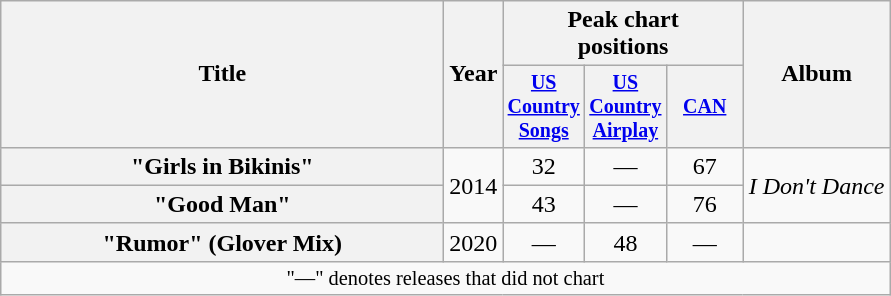<table class="wikitable plainrowheaders" style="text-align:center;" border="1">
<tr>
<th scope="col" rowspan="2" style="width:18em;">Title</th>
<th scope="col" rowspan="2">Year</th>
<th scope="col" colspan="3">Peak chart<br>positions</th>
<th scope="col" rowspan="2">Album</th>
</tr>
<tr style="font-size:smaller;">
<th style="width:45px;"><a href='#'>US Country Songs</a><br></th>
<th style="width:45px;"><a href='#'>US Country Airplay</a><br></th>
<th style="width:45px;"><a href='#'>CAN</a><br></th>
</tr>
<tr>
<th scope="row">"Girls in Bikinis"</th>
<td rowspan="2">2014</td>
<td>32</td>
<td>—</td>
<td>67</td>
<td align="left" rowspan="2"><em>I Don't Dance</em></td>
</tr>
<tr>
<th scope="row">"Good Man"</th>
<td>43</td>
<td>—</td>
<td>76</td>
</tr>
<tr>
<th scope="row">"Rumor" (Glover Mix)</th>
<td>2020</td>
<td>—</td>
<td>48</td>
<td>—</td>
<td></td>
</tr>
<tr>
<td colspan="6" style="font-size:85%">"—" denotes releases that did not chart</td>
</tr>
</table>
